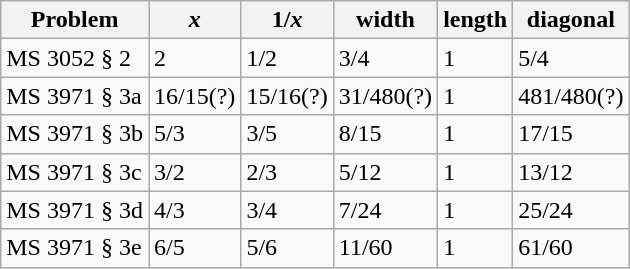<table class="wikitable">
<tr>
<th>Problem</th>
<th><em>x</em></th>
<th>1/<em>x</em></th>
<th>width</th>
<th>length</th>
<th>diagonal</th>
</tr>
<tr>
<td>MS 3052 § 2</td>
<td>2</td>
<td>1/2</td>
<td>3/4</td>
<td>1</td>
<td>5/4</td>
</tr>
<tr>
<td>MS 3971 § 3a</td>
<td>16/15(?)</td>
<td>15/16(?)</td>
<td>31/480(?)</td>
<td>1</td>
<td>481/480(?)</td>
</tr>
<tr>
<td>MS 3971 § 3b</td>
<td>5/3</td>
<td>3/5</td>
<td>8/15</td>
<td>1</td>
<td>17/15</td>
</tr>
<tr>
<td>MS 3971 § 3c</td>
<td>3/2</td>
<td>2/3</td>
<td>5/12</td>
<td>1</td>
<td>13/12</td>
</tr>
<tr>
<td>MS 3971 § 3d</td>
<td>4/3</td>
<td>3/4</td>
<td>7/24</td>
<td>1</td>
<td>25/24</td>
</tr>
<tr>
<td>MS 3971 § 3e</td>
<td>6/5</td>
<td>5/6</td>
<td>11/60</td>
<td>1</td>
<td>61/60</td>
</tr>
</table>
